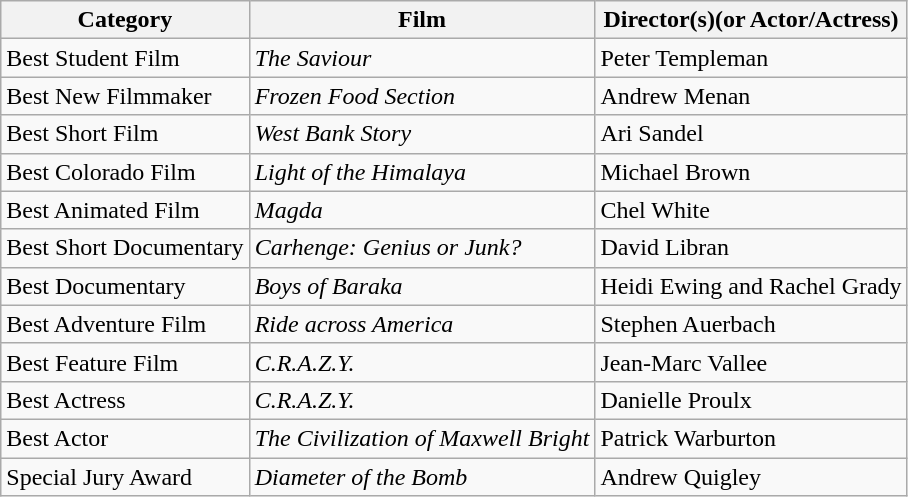<table class="wikitable">
<tr>
<th><strong>Category</strong></th>
<th><strong>Film</strong></th>
<th><strong>Director(s)(or Actor/Actress)</strong></th>
</tr>
<tr>
<td>Best Student Film</td>
<td><em>The Saviour</em></td>
<td>Peter Templeman</td>
</tr>
<tr>
<td>Best New Filmmaker</td>
<td><em>Frozen Food Section</em></td>
<td>Andrew Menan</td>
</tr>
<tr>
<td>Best Short Film</td>
<td><em>West Bank Story</em></td>
<td>Ari Sandel</td>
</tr>
<tr>
<td>Best Colorado Film</td>
<td><em>Light of the Himalaya</em></td>
<td>Michael Brown</td>
</tr>
<tr>
<td>Best Animated Film</td>
<td><em>Magda</em></td>
<td>Chel White</td>
</tr>
<tr>
<td>Best Short Documentary</td>
<td><em>Carhenge: Genius or Junk?</em></td>
<td>David Libran</td>
</tr>
<tr>
<td>Best Documentary</td>
<td><em>Boys of Baraka</em></td>
<td>Heidi Ewing and Rachel Grady</td>
</tr>
<tr>
<td>Best Adventure Film</td>
<td><em>Ride across America</em></td>
<td>Stephen Auerbach</td>
</tr>
<tr>
<td>Best Feature Film</td>
<td><em>C.R.A.Z.Y.</em></td>
<td>Jean-Marc Vallee</td>
</tr>
<tr>
<td>Best Actress</td>
<td><em>C.R.A.Z.Y.</em></td>
<td>Danielle Proulx</td>
</tr>
<tr>
<td>Best Actor</td>
<td><em>The Civilization of Maxwell Bright</em></td>
<td>Patrick Warburton</td>
</tr>
<tr>
<td>Special Jury Award</td>
<td><em>Diameter of the Bomb</em></td>
<td>Andrew Quigley</td>
</tr>
</table>
